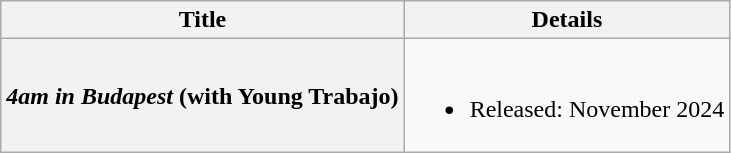<table class="wikitable plainrowheaders" style="text-align:center;" border="1">
<tr>
<th>Title</th>
<th>Details</th>
</tr>
<tr>
<th scope="row"><em>4am in Budapest</em> (with Young Trabajo)</th>
<td><br><ul><li>Released: November 2024</li></ul></td>
</tr>
</table>
